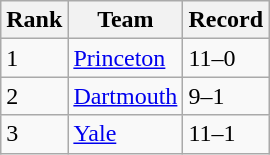<table class="wikitable">
<tr>
<th>Rank</th>
<th>Team</th>
<th>Record</th>
</tr>
<tr>
<td>1</td>
<td><a href='#'>Princeton</a></td>
<td>11–0</td>
</tr>
<tr>
<td>2</td>
<td><a href='#'>Dartmouth</a></td>
<td>9–1</td>
</tr>
<tr>
<td>3</td>
<td><a href='#'>Yale</a></td>
<td>11–1</td>
</tr>
</table>
